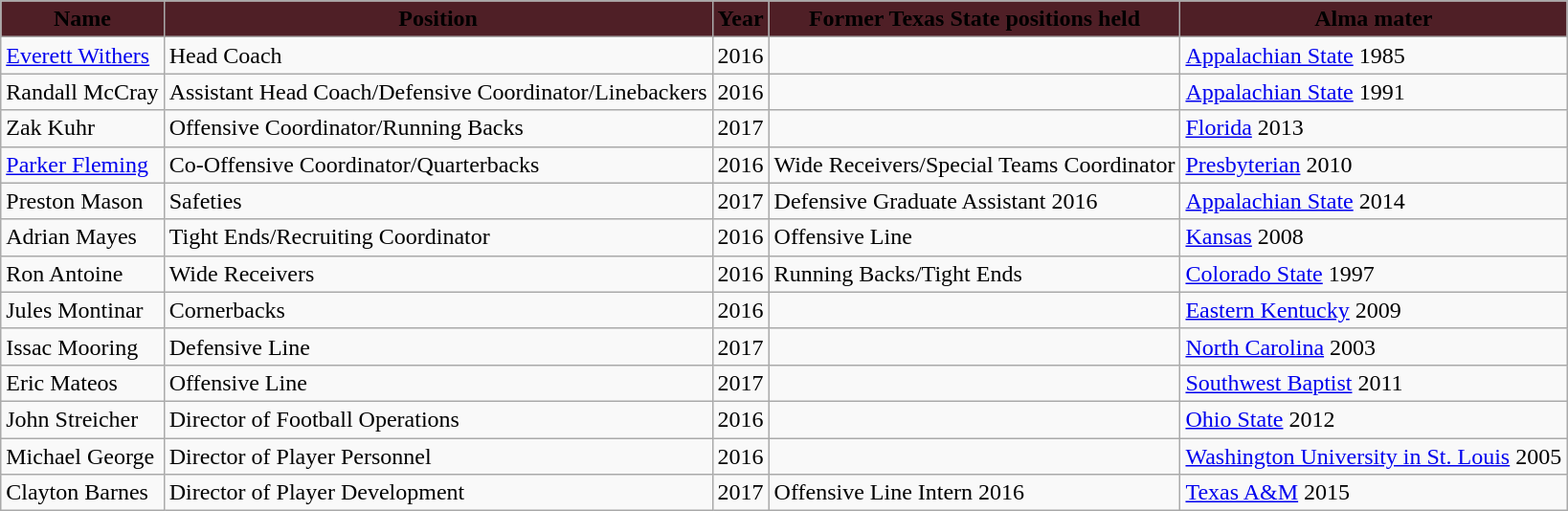<table class="wikitable">
<tr style="background: #4f1f26">
<td align=center><span><strong>Name</strong></span></td>
<td align=center><span><strong>Position</strong></span></td>
<td><span><strong>Year</strong></span></td>
<td align=center><span><strong>Former Texas State positions held</strong></span></td>
<td align=center><span><strong>Alma mater</strong></span></td>
</tr>
<tr>
<td><a href='#'>Everett Withers</a></td>
<td>Head Coach</td>
<td>2016</td>
<td></td>
<td><a href='#'>Appalachian State</a> 1985</td>
</tr>
<tr>
<td>Randall McCray</td>
<td>Assistant Head Coach/Defensive Coordinator/Linebackers</td>
<td>2016</td>
<td></td>
<td><a href='#'>Appalachian State</a> 1991</td>
</tr>
<tr>
<td>Zak Kuhr</td>
<td>Offensive Coordinator/Running Backs</td>
<td>2017</td>
<td></td>
<td><a href='#'>Florida</a> 2013</td>
</tr>
<tr>
<td><a href='#'>Parker Fleming</a></td>
<td>Co-Offensive Coordinator/Quarterbacks</td>
<td>2016</td>
<td>Wide Receivers/Special Teams Coordinator</td>
<td><a href='#'>Presbyterian</a> 2010</td>
</tr>
<tr>
<td>Preston Mason</td>
<td>Safeties</td>
<td>2017</td>
<td>Defensive Graduate Assistant 2016</td>
<td><a href='#'>Appalachian State</a> 2014</td>
</tr>
<tr>
<td>Adrian Mayes</td>
<td>Tight Ends/Recruiting Coordinator</td>
<td>2016</td>
<td>Offensive Line</td>
<td><a href='#'>Kansas</a> 2008</td>
</tr>
<tr>
<td>Ron Antoine</td>
<td>Wide Receivers</td>
<td>2016</td>
<td>Running Backs/Tight Ends</td>
<td><a href='#'>Colorado State</a> 1997</td>
</tr>
<tr>
<td>Jules Montinar</td>
<td>Cornerbacks</td>
<td>2016</td>
<td></td>
<td><a href='#'>Eastern Kentucky</a> 2009</td>
</tr>
<tr>
<td>Issac Mooring</td>
<td>Defensive Line</td>
<td>2017</td>
<td></td>
<td><a href='#'>North Carolina</a> 2003</td>
</tr>
<tr>
<td>Eric Mateos</td>
<td>Offensive Line</td>
<td>2017</td>
<td></td>
<td><a href='#'>Southwest Baptist</a> 2011</td>
</tr>
<tr>
<td>John Streicher</td>
<td>Director of Football Operations</td>
<td>2016</td>
<td></td>
<td><a href='#'>Ohio State</a> 2012</td>
</tr>
<tr>
<td>Michael George</td>
<td>Director of Player Personnel</td>
<td>2016</td>
<td></td>
<td><a href='#'>Washington University in St. Louis</a> 2005</td>
</tr>
<tr>
<td>Clayton Barnes</td>
<td>Director of Player Development</td>
<td>2017</td>
<td>Offensive Line Intern 2016</td>
<td><a href='#'>Texas A&M</a> 2015</td>
</tr>
</table>
